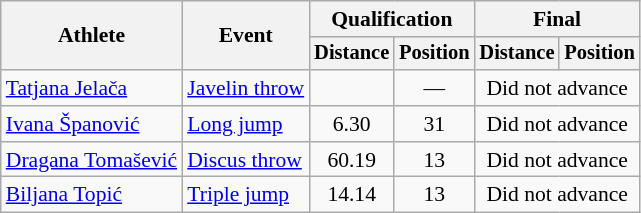<table class=wikitable style="font-size:90%">
<tr>
<th rowspan="2">Athlete</th>
<th rowspan="2">Event</th>
<th colspan="2">Qualification</th>
<th colspan="2">Final</th>
</tr>
<tr style="font-size:95%">
<th>Distance</th>
<th>Position</th>
<th>Distance</th>
<th>Position</th>
</tr>
<tr align=center>
<td align=left><a href='#'>Tatjana Jelača</a></td>
<td align=left><a href='#'>Javelin throw</a></td>
<td></td>
<td>—</td>
<td colspan=2>Did not advance</td>
</tr>
<tr align=center>
<td align=left><a href='#'>Ivana Španović</a></td>
<td align=left><a href='#'>Long jump</a></td>
<td>6.30</td>
<td>31</td>
<td colspan=2>Did not advance</td>
</tr>
<tr align=center>
<td align=left><a href='#'>Dragana Tomašević</a></td>
<td align=left><a href='#'>Discus throw</a></td>
<td>60.19</td>
<td>13</td>
<td colspan=2>Did not advance</td>
</tr>
<tr align=center>
<td align=left><a href='#'>Biljana Topić</a></td>
<td align=left><a href='#'>Triple jump</a></td>
<td>14.14</td>
<td>13</td>
<td colspan=2>Did not advance</td>
</tr>
</table>
